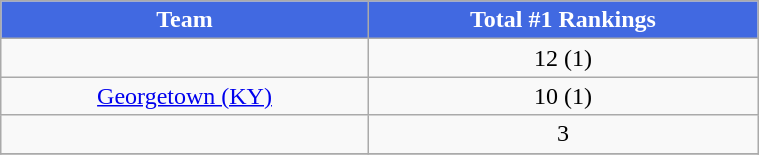<table class="wikitable" style="width:40%;">
<tr>
<th style="background:#4169E1; color:white;">Team</th>
<th style="background:#4169E1; color:white;">Total #1 Rankings</th>
</tr>
<tr style="text-align:center;">
<td></td>
<td>12 (1)</td>
</tr>
<tr style="text-align:center;">
<td><a href='#'>Georgetown (KY)</a></td>
<td>10 (1)</td>
</tr>
<tr style="text-align:center;">
<td></td>
<td>3</td>
</tr>
<tr style="text-align:center;">
</tr>
</table>
